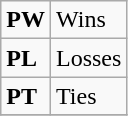<table class="wikitable">
<tr>
<td><strong>PW</strong></td>
<td>Wins</td>
</tr>
<tr>
<td><strong>PL</strong></td>
<td>Losses</td>
</tr>
<tr>
<td><strong>PT</strong></td>
<td>Ties</td>
</tr>
<tr>
</tr>
</table>
